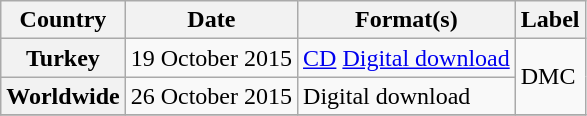<table class="wikitable plainrowheaders">
<tr>
<th scope="col">Country</th>
<th scope="col">Date</th>
<th scope="col">Format(s)</th>
<th scope="col">Label</th>
</tr>
<tr>
<th scope="row">Turkey</th>
<td>19 October 2015</td>
<td><a href='#'>CD</a> <a href='#'>Digital download</a></td>
<td rowspan="2">DMC</td>
</tr>
<tr>
<th scope="row">Worldwide</th>
<td>26 October 2015</td>
<td>Digital download</td>
</tr>
<tr>
</tr>
</table>
